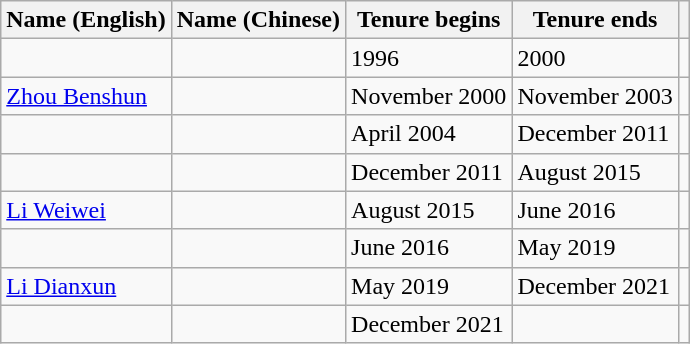<table class="wikitable">
<tr>
<th>Name (English)</th>
<th>Name (Chinese)</th>
<th>Tenure begins</th>
<th>Tenure ends</th>
<th></th>
</tr>
<tr>
<td></td>
<td></td>
<td>1996</td>
<td>2000</td>
<td></td>
</tr>
<tr>
<td><a href='#'>Zhou Benshun</a></td>
<td></td>
<td>November 2000</td>
<td>November 2003</td>
<td></td>
</tr>
<tr>
<td></td>
<td></td>
<td>April 2004</td>
<td>December 2011</td>
<td></td>
</tr>
<tr>
<td></td>
<td></td>
<td>December 2011</td>
<td>August 2015</td>
<td></td>
</tr>
<tr>
<td><a href='#'>Li Weiwei</a></td>
<td></td>
<td>August 2015</td>
<td>June 2016</td>
<td></td>
</tr>
<tr>
<td></td>
<td></td>
<td>June 2016</td>
<td>May 2019</td>
<td></td>
</tr>
<tr>
<td><a href='#'>Li Dianxun</a></td>
<td></td>
<td>May 2019</td>
<td>December 2021</td>
<td></td>
</tr>
<tr>
<td></td>
<td></td>
<td>December 2021</td>
<td></td>
<td></td>
</tr>
</table>
